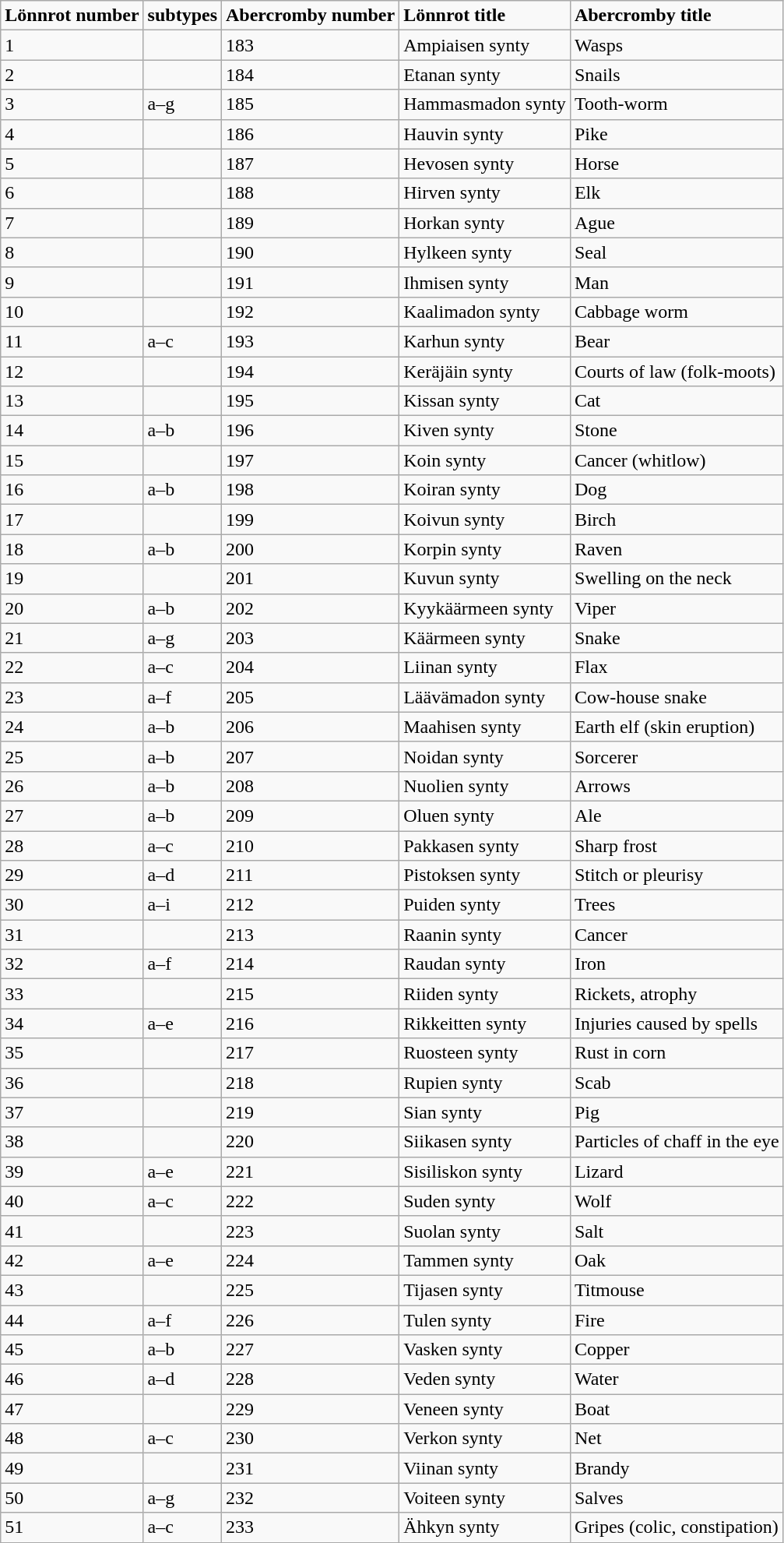<table class="wikitable sortable mw-collapsible mw-collapsed">
<tr>
<td><strong>Lönnrot number</strong></td>
<td><strong>subtypes</strong></td>
<td><strong>Abercromby number</strong></td>
<td><strong>Lönnrot title</strong></td>
<td><strong>Abercromby title</strong></td>
</tr>
<tr>
<td>1</td>
<td></td>
<td>183</td>
<td>Ampiaisen synty</td>
<td>Wasps</td>
</tr>
<tr>
<td>2</td>
<td></td>
<td>184</td>
<td>Etanan synty</td>
<td>Snails</td>
</tr>
<tr>
<td>3</td>
<td>a–g</td>
<td>185</td>
<td>Hammasmadon synty</td>
<td>Tooth-worm</td>
</tr>
<tr>
<td>4</td>
<td></td>
<td>186</td>
<td>Hauvin synty</td>
<td>Pike</td>
</tr>
<tr>
<td>5</td>
<td></td>
<td>187</td>
<td>Hevosen synty</td>
<td>Horse</td>
</tr>
<tr>
<td>6</td>
<td></td>
<td>188</td>
<td>Hirven synty</td>
<td>Elk</td>
</tr>
<tr>
<td>7</td>
<td></td>
<td>189</td>
<td>Horkan synty</td>
<td>Ague</td>
</tr>
<tr>
<td>8</td>
<td></td>
<td>190</td>
<td>Hylkeen synty</td>
<td>Seal</td>
</tr>
<tr>
<td>9</td>
<td></td>
<td>191</td>
<td>Ihmisen synty</td>
<td>Man</td>
</tr>
<tr>
<td>10</td>
<td></td>
<td>192</td>
<td>Kaalimadon synty</td>
<td>Cabbage worm</td>
</tr>
<tr>
<td>11</td>
<td>a–c</td>
<td>193</td>
<td>Karhun synty</td>
<td>Bear</td>
</tr>
<tr>
<td>12</td>
<td></td>
<td>194</td>
<td>Keräjäin synty</td>
<td>Courts of law (folk-moots)</td>
</tr>
<tr>
<td>13</td>
<td></td>
<td>195</td>
<td>Kissan synty</td>
<td>Cat</td>
</tr>
<tr>
<td>14</td>
<td>a–b</td>
<td>196</td>
<td>Kiven synty</td>
<td>Stone</td>
</tr>
<tr>
<td>15</td>
<td></td>
<td>197</td>
<td>Koin synty</td>
<td>Cancer (whitlow)</td>
</tr>
<tr>
<td>16</td>
<td>a–b</td>
<td>198</td>
<td>Koiran synty</td>
<td>Dog</td>
</tr>
<tr>
<td>17</td>
<td></td>
<td>199</td>
<td>Koivun synty</td>
<td>Birch</td>
</tr>
<tr>
<td>18</td>
<td>a–b</td>
<td>200</td>
<td>Korpin synty</td>
<td>Raven</td>
</tr>
<tr>
<td>19</td>
<td></td>
<td>201</td>
<td>Kuvun synty</td>
<td>Swelling on the neck</td>
</tr>
<tr>
<td>20</td>
<td>a–b</td>
<td>202</td>
<td>Kyykäärmeen synty</td>
<td>Viper</td>
</tr>
<tr>
<td>21</td>
<td>a–g</td>
<td>203</td>
<td>Käärmeen synty</td>
<td>Snake</td>
</tr>
<tr>
<td>22</td>
<td>a–c</td>
<td>204</td>
<td>Liinan synty</td>
<td>Flax</td>
</tr>
<tr>
<td>23</td>
<td>a–f</td>
<td>205</td>
<td>Läävämadon synty</td>
<td>Cow-house snake</td>
</tr>
<tr>
<td>24</td>
<td>a–b</td>
<td>206</td>
<td>Maahisen synty</td>
<td>Earth elf (skin eruption)</td>
</tr>
<tr>
<td>25</td>
<td>a–b</td>
<td>207</td>
<td>Noidan synty</td>
<td>Sorcerer</td>
</tr>
<tr>
<td>26</td>
<td>a–b</td>
<td>208</td>
<td>Nuolien synty</td>
<td>Arrows</td>
</tr>
<tr>
<td>27</td>
<td>a–b</td>
<td>209</td>
<td>Oluen synty</td>
<td>Ale</td>
</tr>
<tr>
<td>28</td>
<td>a–c</td>
<td>210</td>
<td>Pakkasen synty</td>
<td>Sharp frost</td>
</tr>
<tr>
<td>29</td>
<td>a–d</td>
<td>211</td>
<td>Pistoksen synty</td>
<td>Stitch or pleurisy</td>
</tr>
<tr>
<td>30</td>
<td>a–i</td>
<td>212</td>
<td>Puiden synty</td>
<td>Trees</td>
</tr>
<tr>
<td>31</td>
<td></td>
<td>213</td>
<td>Raanin synty</td>
<td>Cancer</td>
</tr>
<tr>
<td>32</td>
<td>a–f</td>
<td>214</td>
<td>Raudan synty</td>
<td>Iron</td>
</tr>
<tr>
<td>33</td>
<td></td>
<td>215</td>
<td>Riiden synty</td>
<td>Rickets, atrophy</td>
</tr>
<tr>
<td>34</td>
<td>a–e</td>
<td>216</td>
<td>Rikkeitten synty</td>
<td>Injuries caused by spells</td>
</tr>
<tr>
<td>35</td>
<td></td>
<td>217</td>
<td>Ruosteen synty</td>
<td>Rust in corn</td>
</tr>
<tr>
<td>36</td>
<td></td>
<td>218</td>
<td>Rupien synty</td>
<td>Scab</td>
</tr>
<tr>
<td>37</td>
<td></td>
<td>219</td>
<td>Sian synty</td>
<td>Pig</td>
</tr>
<tr>
<td>38</td>
<td></td>
<td>220</td>
<td>Siikasen synty</td>
<td>Particles of chaff in the eye</td>
</tr>
<tr>
<td>39</td>
<td>a–e</td>
<td>221</td>
<td>Sisiliskon synty</td>
<td>Lizard</td>
</tr>
<tr>
<td>40</td>
<td>a–c</td>
<td>222</td>
<td>Suden synty</td>
<td>Wolf</td>
</tr>
<tr>
<td>41</td>
<td></td>
<td>223</td>
<td>Suolan synty</td>
<td>Salt</td>
</tr>
<tr>
<td>42</td>
<td>a–e</td>
<td>224</td>
<td>Tammen synty</td>
<td>Oak</td>
</tr>
<tr>
<td>43</td>
<td></td>
<td>225</td>
<td>Tijasen synty</td>
<td>Titmouse</td>
</tr>
<tr>
<td>44</td>
<td>a–f</td>
<td>226</td>
<td>Tulen synty</td>
<td>Fire</td>
</tr>
<tr>
<td>45</td>
<td>a–b</td>
<td>227</td>
<td>Vasken synty</td>
<td>Copper</td>
</tr>
<tr>
<td>46</td>
<td>a–d</td>
<td>228</td>
<td>Veden synty</td>
<td>Water</td>
</tr>
<tr>
<td>47</td>
<td></td>
<td>229</td>
<td>Veneen synty</td>
<td>Boat</td>
</tr>
<tr>
<td>48</td>
<td>a–c</td>
<td>230</td>
<td>Verkon synty</td>
<td>Net</td>
</tr>
<tr>
<td>49</td>
<td></td>
<td>231</td>
<td>Viinan synty</td>
<td>Brandy</td>
</tr>
<tr>
<td>50</td>
<td>a–g</td>
<td>232</td>
<td>Voiteen synty</td>
<td>Salves</td>
</tr>
<tr>
<td>51</td>
<td>a–c</td>
<td>233</td>
<td>Ähkyn synty</td>
<td>Gripes (colic, constipation)</td>
</tr>
</table>
